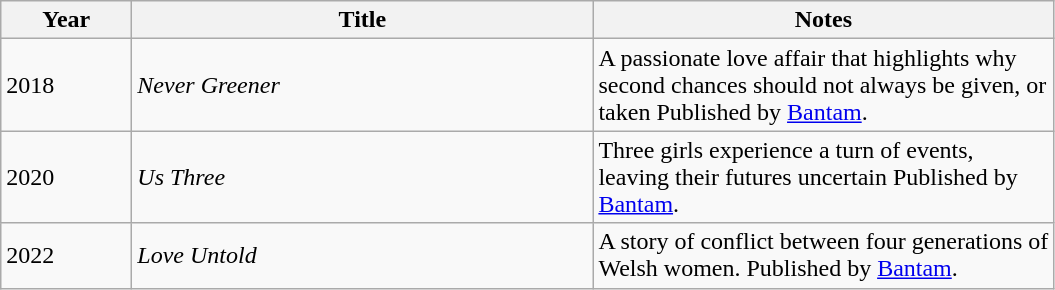<table class="wikitable sortable">
<tr>
<th scope="col" style="width:80px;">Year</th>
<th scope="col" style="width:300px;">Title</th>
<th scope="col" style="width:300px;" class="unsortable">Notes</th>
</tr>
<tr>
<td>2018</td>
<td><em>Never Greener</em></td>
<td>A passionate love affair that highlights why second chances should not always be given, or taken  Published by <a href='#'>Bantam</a>.</td>
</tr>
<tr>
<td>2020</td>
<td><em>Us Three</em></td>
<td>Three girls experience a turn of events, leaving their futures uncertain Published by <a href='#'>Bantam</a>.</td>
</tr>
<tr>
<td>2022</td>
<td><em>Love Untold</em></td>
<td>A story of conflict between four generations of Welsh women. Published by <a href='#'>Bantam</a>.</td>
</tr>
</table>
